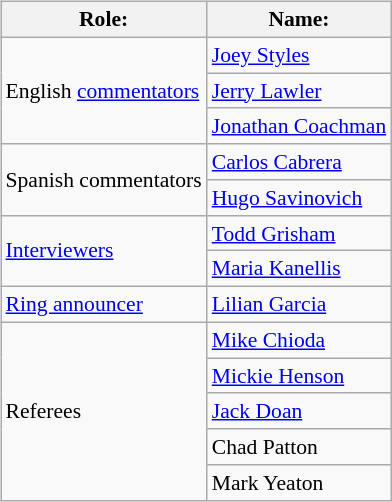<table class=wikitable style="font-size:90%; margin: 0.5em 0 0.5em 1em; float: right; clear: right;">
<tr>
<th>Role:</th>
<th>Name:</th>
</tr>
<tr>
<td rowspan=3>English <a href='#'>commentators</a></td>
<td><a href='#'>Joey Styles</a></td>
</tr>
<tr>
<td><a href='#'>Jerry Lawler</a></td>
</tr>
<tr>
<td><a href='#'>Jonathan Coachman</a></td>
</tr>
<tr>
<td rowspan=2>Spanish commentators</td>
<td><a href='#'>Carlos Cabrera</a></td>
</tr>
<tr>
<td><a href='#'>Hugo Savinovich</a></td>
</tr>
<tr>
<td rowspan=2><a href='#'>Interviewers</a></td>
<td><a href='#'>Todd Grisham</a></td>
</tr>
<tr>
<td><a href='#'>Maria Kanellis</a></td>
</tr>
<tr>
<td><a href='#'>Ring announcer</a></td>
<td><a href='#'>Lilian Garcia</a></td>
</tr>
<tr>
<td rowspan=5>Referees</td>
<td><a href='#'>Mike Chioda</a></td>
</tr>
<tr>
<td><a href='#'>Mickie Henson</a></td>
</tr>
<tr>
<td><a href='#'>Jack Doan</a></td>
</tr>
<tr>
<td>Chad Patton</td>
</tr>
<tr>
<td>Mark Yeaton</td>
</tr>
</table>
